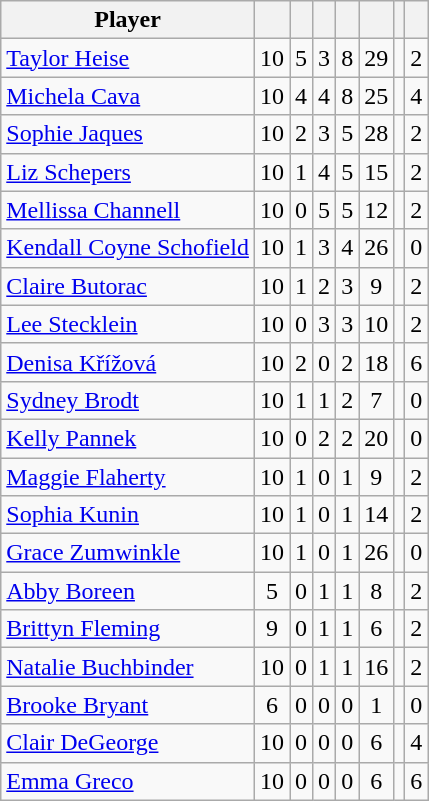<table class="wikitable sortable" style="text-align:center;">
<tr>
<th>Player</th>
<th></th>
<th></th>
<th></th>
<th></th>
<th></th>
<th data-sort-type="number"></th>
<th></th>
</tr>
<tr>
<td style="text-align:left;"><a href='#'>Taylor Heise</a></td>
<td>10</td>
<td>5</td>
<td>3</td>
<td>8</td>
<td>29</td>
<td></td>
<td>2</td>
</tr>
<tr>
<td style="text-align:left;"><a href='#'>Michela Cava</a></td>
<td>10</td>
<td>4</td>
<td>4</td>
<td>8</td>
<td>25</td>
<td></td>
<td>4</td>
</tr>
<tr>
<td style="text-align:left;"><a href='#'>Sophie Jaques</a></td>
<td>10</td>
<td>2</td>
<td>3</td>
<td>5</td>
<td>28</td>
<td></td>
<td>2</td>
</tr>
<tr>
<td style="text-align:left;"><a href='#'>Liz Schepers</a></td>
<td>10</td>
<td>1</td>
<td>4</td>
<td>5</td>
<td>15</td>
<td></td>
<td>2</td>
</tr>
<tr>
<td style="text-align:left;"><a href='#'>Mellissa Channell</a></td>
<td>10</td>
<td>0</td>
<td>5</td>
<td>5</td>
<td>12</td>
<td></td>
<td>2</td>
</tr>
<tr>
<td style="text-align:left;"><a href='#'>Kendall Coyne Schofield</a></td>
<td>10</td>
<td>1</td>
<td>3</td>
<td>4</td>
<td>26</td>
<td></td>
<td>0</td>
</tr>
<tr>
<td style="text-align:left;"><a href='#'>Claire Butorac</a></td>
<td>10</td>
<td>1</td>
<td>2</td>
<td>3</td>
<td>9</td>
<td></td>
<td>2</td>
</tr>
<tr>
<td style="text-align:left;"><a href='#'>Lee Stecklein</a></td>
<td>10</td>
<td>0</td>
<td>3</td>
<td>3</td>
<td>10</td>
<td></td>
<td>2</td>
</tr>
<tr>
<td style="text-align:left;"><a href='#'>Denisa Křížová</a></td>
<td>10</td>
<td>2</td>
<td>0</td>
<td>2</td>
<td>18</td>
<td></td>
<td>6</td>
</tr>
<tr>
<td style="text-align:left;"><a href='#'>Sydney Brodt</a></td>
<td>10</td>
<td>1</td>
<td>1</td>
<td>2</td>
<td>7</td>
<td></td>
<td>0</td>
</tr>
<tr>
<td style="text-align:left;"><a href='#'>Kelly Pannek</a></td>
<td>10</td>
<td>0</td>
<td>2</td>
<td>2</td>
<td>20</td>
<td></td>
<td>0</td>
</tr>
<tr>
<td style="text-align:left;"><a href='#'>Maggie Flaherty</a></td>
<td>10</td>
<td>1</td>
<td>0</td>
<td>1</td>
<td>9</td>
<td></td>
<td>2</td>
</tr>
<tr>
<td style="text-align:left;"><a href='#'>Sophia Kunin</a></td>
<td>10</td>
<td>1</td>
<td>0</td>
<td>1</td>
<td>14</td>
<td></td>
<td>2</td>
</tr>
<tr>
<td style="text-align:left;"><a href='#'>Grace Zumwinkle</a></td>
<td>10</td>
<td>1</td>
<td>0</td>
<td>1</td>
<td>26</td>
<td></td>
<td>0</td>
</tr>
<tr>
<td style="text-align:left;"><a href='#'>Abby Boreen</a></td>
<td>5</td>
<td>0</td>
<td>1</td>
<td>1</td>
<td>8</td>
<td></td>
<td>2</td>
</tr>
<tr>
<td style="text-align:left;"><a href='#'>Brittyn Fleming</a></td>
<td>9</td>
<td>0</td>
<td>1</td>
<td>1</td>
<td>6</td>
<td></td>
<td>2</td>
</tr>
<tr>
<td style="text-align:left;"><a href='#'>Natalie Buchbinder</a></td>
<td>10</td>
<td>0</td>
<td>1</td>
<td>1</td>
<td>16</td>
<td></td>
<td>2</td>
</tr>
<tr>
<td style="text-align:left;"><a href='#'>Brooke Bryant</a></td>
<td>6</td>
<td>0</td>
<td>0</td>
<td>0</td>
<td>1</td>
<td></td>
<td>0</td>
</tr>
<tr>
<td style="text-align:left;"><a href='#'>Clair DeGeorge</a></td>
<td>10</td>
<td>0</td>
<td>0</td>
<td>0</td>
<td>6</td>
<td></td>
<td>4</td>
</tr>
<tr>
<td style="text-align:left;"><a href='#'>Emma Greco</a></td>
<td>10</td>
<td>0</td>
<td>0</td>
<td>0</td>
<td>6</td>
<td></td>
<td>6</td>
</tr>
</table>
